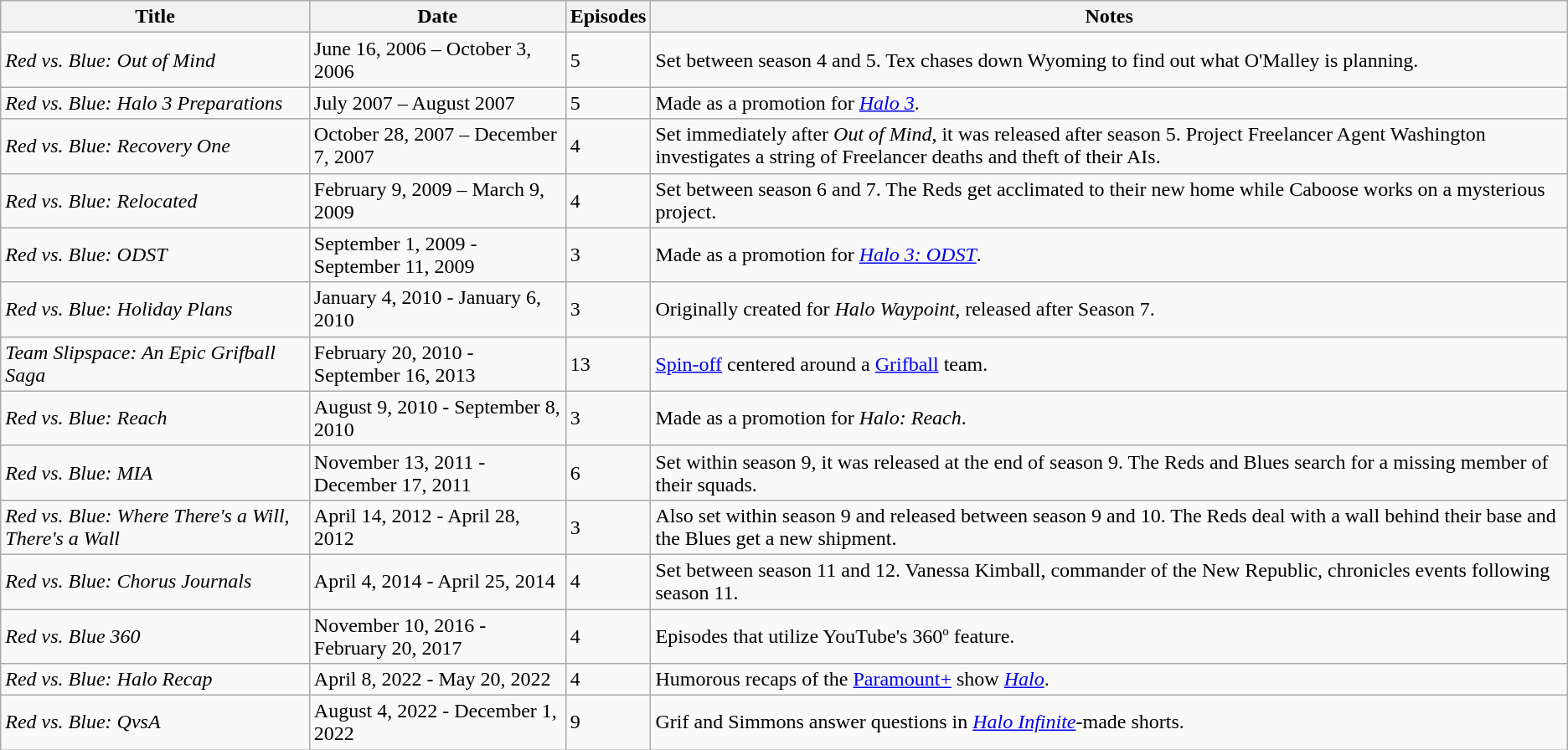<table class="wikitable">
<tr>
<th>Title</th>
<th>Date</th>
<th>Episodes</th>
<th>Notes</th>
</tr>
<tr>
<td><em>Red vs. Blue: Out of Mind</em></td>
<td>June 16, 2006 – October 3, 2006</td>
<td>5</td>
<td>Set between season 4 and 5. Tex chases down Wyoming to find out what O'Malley is planning.</td>
</tr>
<tr>
<td><em>Red vs. Blue: Halo 3 Preparations</em></td>
<td>July 2007 – August 2007</td>
<td>5</td>
<td>Made as a promotion for <em><a href='#'>Halo 3</a></em>.</td>
</tr>
<tr>
<td><em>Red vs. Blue: Recovery One</em></td>
<td>October 28, 2007 – December 7, 2007</td>
<td>4</td>
<td>Set immediately after <em>Out of Mind</em>, it was released after season 5. Project Freelancer Agent Washington investigates a string of Freelancer deaths and theft of their AIs.</td>
</tr>
<tr>
<td><em>Red vs. Blue: Relocated</em></td>
<td>February 9, 2009 – March 9, 2009</td>
<td>4</td>
<td>Set between season 6 and 7. The Reds get acclimated to their new home while Caboose works on a mysterious project.</td>
</tr>
<tr>
<td><em>Red vs. Blue: ODST</em></td>
<td>September 1, 2009 - September 11, 2009</td>
<td>3</td>
<td>Made as a promotion for <em><a href='#'>Halo 3: ODST</a></em>.</td>
</tr>
<tr>
<td><em>Red vs. Blue: Holiday Plans</em></td>
<td>January 4, 2010 - January 6, 2010</td>
<td>3</td>
<td>Originally created for <em>Halo Waypoint</em>, released after Season 7.</td>
</tr>
<tr>
<td><em>Team Slipspace: An Epic Grifball Saga</em></td>
<td>February 20, 2010 - September 16, 2013</td>
<td>13</td>
<td><a href='#'>Spin-off</a> centered around a <a href='#'>Grifball</a> team.</td>
</tr>
<tr>
<td><em>Red vs. Blue: Reach</em></td>
<td>August 9, 2010 - September 8, 2010</td>
<td>3</td>
<td>Made as a promotion for <em>Halo: Reach</em>.</td>
</tr>
<tr>
<td><em>Red vs. Blue: MIA</em></td>
<td>November 13, 2011 - December 17, 2011</td>
<td>6</td>
<td>Set within season 9, it was released at the end of season 9. The Reds and Blues search for a missing member of their squads.</td>
</tr>
<tr>
<td><em>Red vs. Blue: Where There's a Will, There's a Wall</em></td>
<td>April 14, 2012 - April 28, 2012</td>
<td>3</td>
<td>Also set within season 9 and released between season 9 and 10. The Reds deal with a wall behind their base and the Blues get a new shipment.</td>
</tr>
<tr>
<td><em>Red vs. Blue: Chorus Journals</em></td>
<td>April 4, 2014 - April 25, 2014</td>
<td>4</td>
<td>Set between season 11 and 12. Vanessa Kimball, commander of the New Republic, chronicles events following season 11.</td>
</tr>
<tr>
<td><em>Red vs. Blue 360</em></td>
<td>November 10, 2016 - February 20, 2017</td>
<td>4</td>
<td>Episodes that utilize YouTube's 360º feature.</td>
</tr>
<tr>
<td><em>Red vs. Blue: Halo Recap</em></td>
<td>April 8, 2022 - May 20, 2022</td>
<td>4</td>
<td>Humorous recaps of the <a href='#'>Paramount+</a> show <em><a href='#'>Halo</a></em>.</td>
</tr>
<tr>
<td><em>Red vs. Blue: QvsA</em></td>
<td>August 4, 2022 - December 1, 2022</td>
<td>9</td>
<td>Grif and Simmons answer questions in <em><a href='#'>Halo Infinite</a></em>-made shorts.</td>
</tr>
</table>
